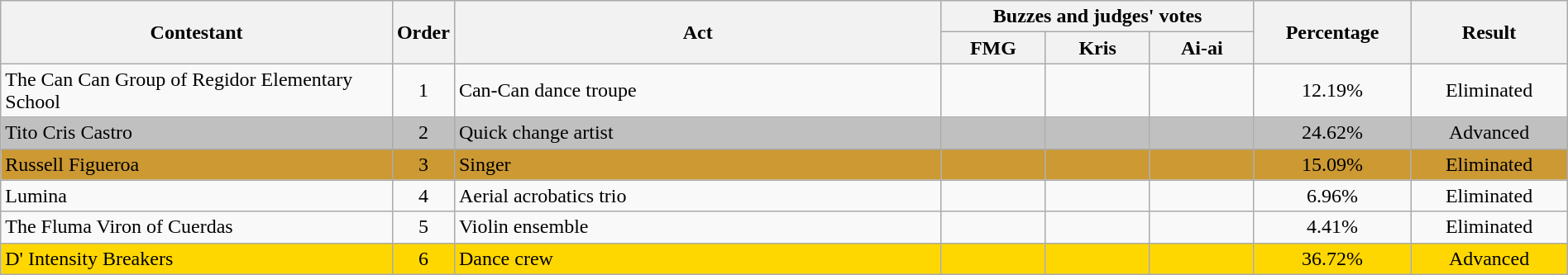<table class="wikitable" style="text-align:center; width:100%;">
<tr>
<th rowspan="2" style="width:25%;">Contestant</th>
<th rowspan="2" style="width:03%;">Order</th>
<th rowspan="2">Act</th>
<th colspan="3" style="width:20%;">Buzzes and judges' votes</th>
<th rowspan="2" style="width:10%;">Percentage</th>
<th rowspan="2" style="width:10%;">Result</th>
</tr>
<tr>
<th style="width:06.66%;">FMG</th>
<th style="width:06.66%;">Kris</th>
<th style="width:06.66%;">Ai-ai</th>
</tr>
<tr>
<td scope="row" style="text-align:left;">The Can Can Group of Regidor Elementary School</td>
<td>1</td>
<td scope="row" style="text-align:left;">Can-Can dance troupe</td>
<td></td>
<td></td>
<td></td>
<td>12.19%</td>
<td>Eliminated</td>
</tr>
<tr bgcolor="silver">
<td scope="row" style="text-align:left;">Tito Cris Castro</td>
<td>2</td>
<td scope="row" style="text-align:left;">Quick change artist</td>
<td></td>
<td></td>
<td></td>
<td>24.62%</td>
<td>Advanced</td>
</tr>
<tr bgcolor="#CC9933">
<td scope="row" style="text-align:left;">Russell Figueroa</td>
<td>3</td>
<td scope="row" style="text-align:left;">Singer</td>
<td></td>
<td></td>
<td></td>
<td>15.09%</td>
<td>Eliminated</td>
</tr>
<tr>
<td scope="row" style="text-align:left;">Lumina</td>
<td>4</td>
<td scope="row" style="text-align:left;">Aerial acrobatics trio</td>
<td></td>
<td></td>
<td></td>
<td>6.96%</td>
<td>Eliminated</td>
</tr>
<tr>
<td scope="row" style="text-align:left;">The Fluma Viron of Cuerdas</td>
<td>5</td>
<td scope="row" style="text-align:left;">Violin ensemble</td>
<td></td>
<td></td>
<td></td>
<td>4.41%</td>
<td>Eliminated</td>
</tr>
<tr bgcolor="gold">
<td scope="row" style="text-align:left;">D' Intensity Breakers</td>
<td>6</td>
<td scope="row" style="text-align:left;">Dance crew</td>
<td></td>
<td></td>
<td></td>
<td>36.72%</td>
<td>Advanced</td>
</tr>
</table>
